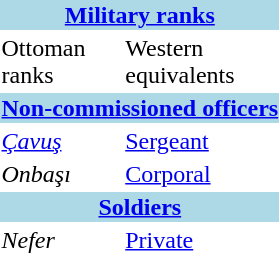<table>
<tr>
<th colspan="2" style="background:lightblue; text-align:center;"><a href='#'>Military ranks</a></th>
</tr>
<tr>
<td>Ottoman<br>ranks</td>
<td>Western<br>equivalents</td>
</tr>
<tr>
<th colspan="2" style="background:lightblue; text-align:center;"><a href='#'>Non-commissioned officers</a></th>
</tr>
<tr>
<td><em><a href='#'>Çavuş</a></em></td>
<td><a href='#'>Sergeant</a></td>
</tr>
<tr>
<td><em>Onbaşı</em></td>
<td><a href='#'>Corporal</a></td>
</tr>
<tr>
<th colspan="2" style="background:lightblue; text-align:center;"><a href='#'>Soldiers</a></th>
</tr>
<tr>
<td><em>Nefer</em></td>
<td><a href='#'>Private</a></td>
</tr>
</table>
